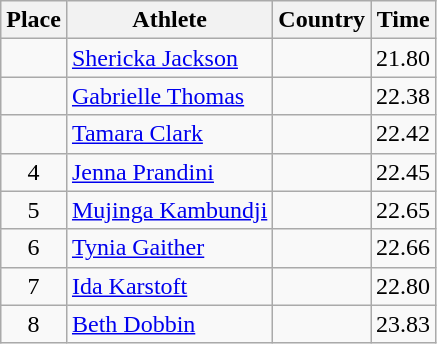<table class="wikitable">
<tr>
<th>Place</th>
<th>Athlete</th>
<th>Country</th>
<th>Time</th>
</tr>
<tr>
<td align=center></td>
<td><a href='#'>Shericka Jackson</a></td>
<td></td>
<td>21.80</td>
</tr>
<tr>
<td align=center></td>
<td><a href='#'>Gabrielle Thomas</a></td>
<td></td>
<td>22.38</td>
</tr>
<tr>
<td align=center></td>
<td><a href='#'>Tamara Clark</a></td>
<td></td>
<td>22.42</td>
</tr>
<tr>
<td align=center>4</td>
<td><a href='#'>Jenna Prandini</a></td>
<td></td>
<td>22.45</td>
</tr>
<tr>
<td align=center>5</td>
<td><a href='#'>Mujinga Kambundji</a></td>
<td></td>
<td>22.65</td>
</tr>
<tr>
<td align=center>6</td>
<td><a href='#'>Tynia Gaither</a></td>
<td></td>
<td>22.66</td>
</tr>
<tr>
<td align=center>7</td>
<td><a href='#'>Ida Karstoft</a></td>
<td></td>
<td>22.80</td>
</tr>
<tr>
<td align=center>8</td>
<td><a href='#'>Beth Dobbin</a></td>
<td></td>
<td>23.83</td>
</tr>
</table>
